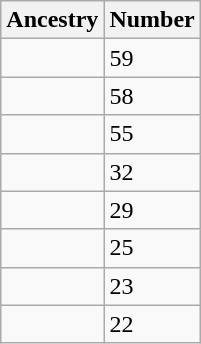<table style="float: right; margin: 1.5em;" class="wikitable sortable">
<tr>
<th>Ancestry</th>
<th>Number</th>
</tr>
<tr>
<td></td>
<td>59</td>
</tr>
<tr>
<td></td>
<td>58</td>
</tr>
<tr>
<td></td>
<td>55</td>
</tr>
<tr>
<td></td>
<td>32</td>
</tr>
<tr>
<td></td>
<td>29</td>
</tr>
<tr>
<td></td>
<td>25</td>
</tr>
<tr>
<td></td>
<td>23</td>
</tr>
<tr>
<td></td>
<td>22</td>
</tr>
</table>
